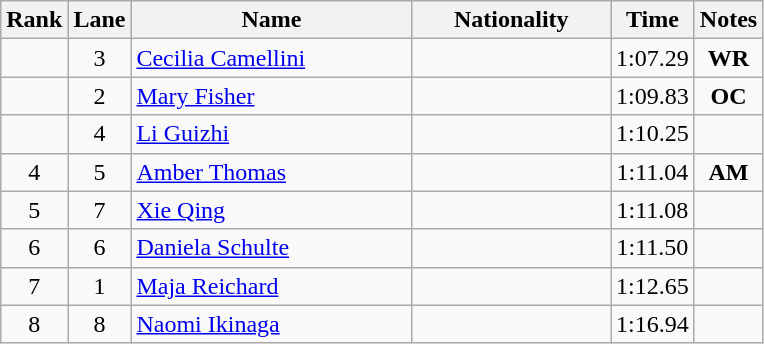<table class="wikitable sortable" style="text-align:center">
<tr>
<th>Rank</th>
<th>Lane</th>
<th style="width:180px">Name</th>
<th style="width:125px">Nationality</th>
<th>Time</th>
<th>Notes</th>
</tr>
<tr>
<td></td>
<td>3</td>
<td style="text-align:left;"><a href='#'>Cecilia Camellini</a></td>
<td style="text-align:left;"></td>
<td>1:07.29</td>
<td><strong>WR</strong></td>
</tr>
<tr>
<td></td>
<td>2</td>
<td style="text-align:left;"><a href='#'>Mary Fisher</a></td>
<td style="text-align:left;"></td>
<td>1:09.83</td>
<td><strong>OC</strong></td>
</tr>
<tr>
<td></td>
<td>4</td>
<td style="text-align:left;"><a href='#'>Li Guizhi</a></td>
<td style="text-align:left;"></td>
<td>1:10.25</td>
<td></td>
</tr>
<tr>
<td>4</td>
<td>5</td>
<td style="text-align:left;"><a href='#'>Amber Thomas</a></td>
<td style="text-align:left;"></td>
<td>1:11.04</td>
<td><strong>AM</strong></td>
</tr>
<tr>
<td>5</td>
<td>7</td>
<td style="text-align:left;"><a href='#'>Xie Qing</a></td>
<td style="text-align:left;"></td>
<td>1:11.08</td>
<td></td>
</tr>
<tr>
<td>6</td>
<td>6</td>
<td style="text-align:left;"><a href='#'>Daniela Schulte</a></td>
<td style="text-align:left;"></td>
<td>1:11.50</td>
<td></td>
</tr>
<tr>
<td>7</td>
<td>1</td>
<td style="text-align:left;"><a href='#'>Maja Reichard</a></td>
<td style="text-align:left;"></td>
<td>1:12.65</td>
<td></td>
</tr>
<tr>
<td>8</td>
<td>8</td>
<td style="text-align:left;"><a href='#'>Naomi Ikinaga</a></td>
<td style="text-align:left;"></td>
<td>1:16.94</td>
<td></td>
</tr>
</table>
